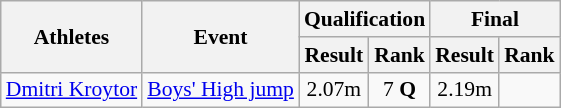<table class="wikitable" border="1" style="font-size:90%">
<tr>
<th rowspan=2>Athletes</th>
<th rowspan=2>Event</th>
<th colspan=2>Qualification</th>
<th colspan=2>Final</th>
</tr>
<tr>
<th>Result</th>
<th>Rank</th>
<th>Result</th>
<th>Rank</th>
</tr>
<tr align=center>
<td align=left><a href='#'>Dmitri Kroytor</a></td>
<td align=left><a href='#'>Boys' High jump</a></td>
<td>2.07m</td>
<td>7 <strong>Q</strong></td>
<td>2.19m</td>
<td></td>
</tr>
</table>
